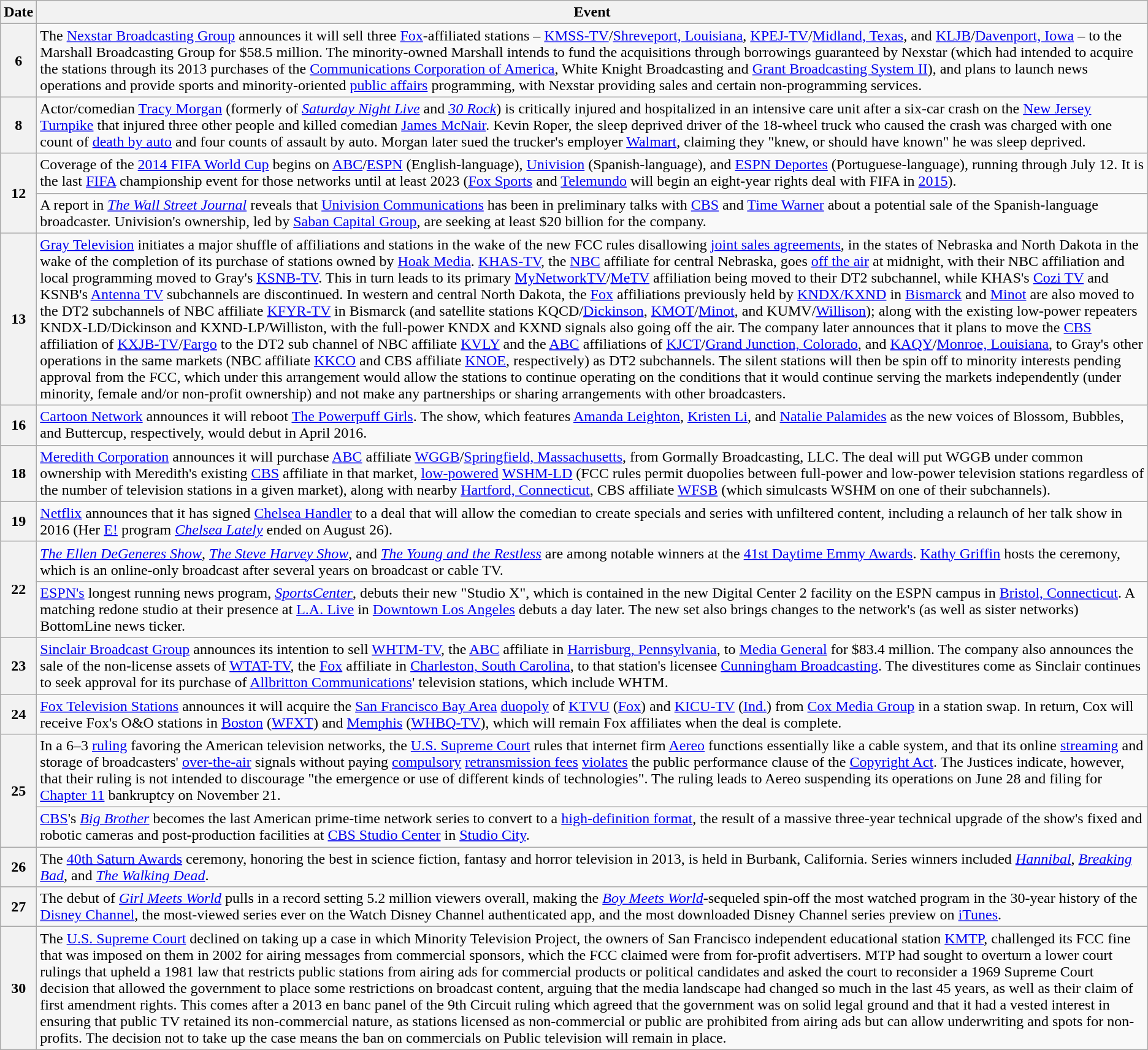<table class="wikitable">
<tr>
<th>Date</th>
<th>Event</th>
</tr>
<tr>
<th>6</th>
<td>The <a href='#'>Nexstar Broadcasting Group</a> announces it will sell three <a href='#'>Fox</a>-affiliated stations – <a href='#'>KMSS-TV</a>/<a href='#'>Shreveport, Louisiana</a>, <a href='#'>KPEJ-TV</a>/<a href='#'>Midland, Texas</a>, and <a href='#'>KLJB</a>/<a href='#'>Davenport, Iowa</a> – to the Marshall Broadcasting Group for $58.5 million. The minority-owned Marshall intends to fund the acquisitions through borrowings guaranteed by Nexstar (which had intended to acquire the stations through its 2013 purchases of the <a href='#'>Communications Corporation of America</a>, White Knight Broadcasting and <a href='#'>Grant Broadcasting System II</a>), and plans to launch news operations and provide sports and minority-oriented <a href='#'>public affairs</a> programming, with Nexstar providing sales and certain non-programming services.</td>
</tr>
<tr>
<th>8</th>
<td>Actor/comedian <a href='#'>Tracy Morgan</a> (formerly of <em><a href='#'>Saturday Night Live</a></em> and <em><a href='#'>30 Rock</a></em>) is critically injured and hospitalized in an intensive care unit after a six-car crash on the <a href='#'>New Jersey Turnpike</a> that injured three other people and killed comedian <a href='#'>James McNair</a>. Kevin Roper, the sleep deprived driver of the 18-wheel truck who caused the crash was charged with one count of <a href='#'>death by auto</a> and four counts of assault by auto. Morgan later sued the trucker's employer <a href='#'>Walmart</a>, claiming they "knew, or should have known" he was sleep deprived.</td>
</tr>
<tr>
<th rowspan="2">12</th>
<td>Coverage of the <a href='#'>2014 FIFA World Cup</a> begins on <a href='#'>ABC</a>/<a href='#'>ESPN</a> (English-language), <a href='#'>Univision</a> (Spanish-language), and <a href='#'>ESPN Deportes</a> (Portuguese-language), running through July 12. It is the last <a href='#'>FIFA</a> championship event for those networks until at least 2023 (<a href='#'>Fox Sports</a> and <a href='#'>Telemundo</a> will begin an eight-year rights deal with FIFA in <a href='#'>2015</a>).</td>
</tr>
<tr>
<td>A report in <em><a href='#'>The Wall Street Journal</a></em> reveals that <a href='#'>Univision Communications</a> has been in preliminary talks with <a href='#'>CBS</a> and <a href='#'>Time Warner</a> about a potential sale of the Spanish-language broadcaster. Univision's ownership, led by <a href='#'>Saban Capital Group</a>, are seeking at least $20 billion for the company.</td>
</tr>
<tr>
<th>13</th>
<td><a href='#'>Gray Television</a> initiates a major shuffle of affiliations and stations in the wake of the new FCC rules disallowing <a href='#'>joint sales agreements</a>, in the states of Nebraska and North Dakota in the wake of the completion of its purchase of stations owned by <a href='#'>Hoak Media</a>. <a href='#'>KHAS-TV</a>, the <a href='#'>NBC</a> affiliate for central Nebraska, goes <a href='#'>off the air</a> at midnight, with their NBC affiliation and local programming moved to Gray's <a href='#'>KSNB-TV</a>. This in turn leads to its primary <a href='#'>MyNetworkTV</a>/<a href='#'>MeTV</a> affiliation being moved to their DT2 subchannel, while KHAS's <a href='#'>Cozi TV</a> and KSNB's <a href='#'>Antenna TV</a> subchannels are discontinued. In western and central North Dakota, the <a href='#'>Fox</a> affiliations previously held by <a href='#'>KNDX/KXND</a> in <a href='#'>Bismarck</a> and <a href='#'>Minot</a> are also moved to the DT2 subchannels of NBC affiliate <a href='#'>KFYR-TV</a> in Bismarck (and satellite stations KQCD/<a href='#'>Dickinson</a>, <a href='#'>KMOT</a>/<a href='#'>Minot</a>, and KUMV/<a href='#'>Willison</a>); along with the existing low-power repeaters KNDX-LD/Dickinson and KXND-LP/Williston, with the full-power KNDX and KXND signals also going off the air. The company later announces that it plans to move the <a href='#'>CBS</a> affiliation of <a href='#'>KXJB-TV</a>/<a href='#'>Fargo</a> to the DT2 sub channel of NBC affiliate <a href='#'>KVLY</a> and the <a href='#'>ABC</a> affiliations of <a href='#'>KJCT</a>/<a href='#'>Grand Junction, Colorado</a>, and <a href='#'>KAQY</a>/<a href='#'>Monroe, Louisiana</a>, to Gray's other operations in the same markets (NBC affiliate <a href='#'>KKCO</a> and CBS affiliate <a href='#'>KNOE</a>, respectively) as DT2 subchannels. The silent stations will then be spin off to minority interests pending approval from the FCC, which under this arrangement would allow the stations to continue operating on the conditions that it would continue serving the markets independently (under minority, female and/or non-profit ownership) and not make any partnerships or sharing arrangements with other broadcasters.</td>
</tr>
<tr>
<th>16</th>
<td><a href='#'>Cartoon Network</a> announces it will reboot <a href='#'>The Powerpuff Girls</a>. The show, which features <a href='#'>Amanda Leighton</a>, <a href='#'>Kristen Li</a>, and <a href='#'>Natalie Palamides</a> as the new voices of Blossom, Bubbles, and Buttercup, respectively, would debut in April 2016.</td>
</tr>
<tr>
<th>18</th>
<td><a href='#'>Meredith Corporation</a> announces it will purchase <a href='#'>ABC</a> affiliate <a href='#'>WGGB</a>/<a href='#'>Springfield, Massachusetts</a>, from Gormally Broadcasting, LLC. The deal will put WGGB under common ownership with Meredith's existing <a href='#'>CBS</a> affiliate in that market, <a href='#'>low-powered</a> <a href='#'>WSHM-LD</a> (FCC rules permit duopolies between full-power and low-power television stations regardless of the number of television stations in a given market), along with nearby <a href='#'>Hartford, Connecticut</a>, CBS affiliate <a href='#'>WFSB</a> (which simulcasts WSHM on one of their subchannels).</td>
</tr>
<tr>
<th>19</th>
<td><a href='#'>Netflix</a> announces that it has signed <a href='#'>Chelsea Handler</a> to a deal that will allow the comedian to create specials and series with unfiltered content, including a relaunch of her talk show in 2016 (Her <a href='#'>E!</a> program <em><a href='#'>Chelsea Lately</a></em> ended on August 26).</td>
</tr>
<tr>
<th rowspan=2>22</th>
<td><em><a href='#'>The Ellen DeGeneres Show</a></em>, <em><a href='#'>The Steve Harvey Show</a></em>, and <em><a href='#'>The Young and the Restless</a></em> are among notable winners at the <a href='#'>41st Daytime Emmy Awards</a>. <a href='#'>Kathy Griffin</a> hosts the ceremony, which is an online-only broadcast after several years on broadcast or cable TV.</td>
</tr>
<tr>
<td><a href='#'>ESPN's</a> longest running news program, <em><a href='#'>SportsCenter</a></em>, debuts their new "Studio X", which is contained in the new Digital Center 2 facility on the ESPN campus in <a href='#'>Bristol, Connecticut</a>. A matching redone studio at their presence at <a href='#'>L.A. Live</a> in <a href='#'>Downtown Los Angeles</a> debuts a day later. The new set also brings changes to the network's (as well as sister networks) BottomLine news ticker.</td>
</tr>
<tr>
<th>23</th>
<td><a href='#'>Sinclair Broadcast Group</a> announces its intention to sell <a href='#'>WHTM-TV</a>, the <a href='#'>ABC</a> affiliate in <a href='#'>Harrisburg, Pennsylvania</a>, to <a href='#'>Media General</a> for $83.4 million. The company also announces the sale of the non-license assets of <a href='#'>WTAT-TV</a>, the <a href='#'>Fox</a> affiliate in <a href='#'>Charleston, South Carolina</a>, to that station's licensee <a href='#'>Cunningham Broadcasting</a>. The divestitures come as Sinclair continues to seek approval for its purchase of <a href='#'>Allbritton Communications</a>' television stations, which include WHTM.</td>
</tr>
<tr>
<th>24</th>
<td><a href='#'>Fox Television Stations</a> announces it will acquire the <a href='#'>San Francisco Bay Area</a> <a href='#'>duopoly</a> of <a href='#'>KTVU</a> (<a href='#'>Fox</a>) and <a href='#'>KICU-TV</a> (<a href='#'>Ind.</a>) from <a href='#'>Cox Media Group</a> in a station swap. In return, Cox will receive Fox's O&O stations in <a href='#'>Boston</a> (<a href='#'>WFXT</a>) and <a href='#'>Memphis</a> (<a href='#'>WHBQ-TV</a>), which will remain Fox affiliates when the deal is complete.</td>
</tr>
<tr>
<th rowspan=2>25</th>
<td>In a 6–3 <a href='#'>ruling</a> favoring the American television networks, the <a href='#'>U.S. Supreme Court</a> rules that internet firm <a href='#'>Aereo</a> functions essentially like a cable system, and that its online <a href='#'>streaming</a> and storage of broadcasters' <a href='#'>over-the-air</a> signals without paying <a href='#'>compulsory</a> <a href='#'>retransmission fees</a> <a href='#'>violates</a> the public performance clause of the <a href='#'>Copyright Act</a>. The Justices indicate, however, that their ruling is not intended to discourage "the emergence or use of different kinds of technologies". The ruling leads to Aereo suspending its operations on June 28 and filing for <a href='#'>Chapter 11</a> bankruptcy on November 21.</td>
</tr>
<tr>
<td><a href='#'>CBS</a>'s <em><a href='#'>Big Brother</a></em> becomes the last American prime-time network series to convert to a <a href='#'>high-definition format</a>, the result of a massive three-year technical upgrade of the show's fixed and robotic cameras and post-production facilities at <a href='#'>CBS Studio Center</a> in <a href='#'>Studio City</a>.</td>
</tr>
<tr>
<th>26</th>
<td>The <a href='#'>40th Saturn Awards</a> ceremony, honoring the best in science fiction, fantasy and horror television in 2013, is held in Burbank, California. Series winners included <em><a href='#'>Hannibal</a></em>, <em><a href='#'>Breaking Bad</a></em>, and <em><a href='#'>The Walking Dead</a></em>.</td>
</tr>
<tr>
<th>27</th>
<td>The debut of <em><a href='#'>Girl Meets World</a></em> pulls in a record setting 5.2 million viewers overall, making the <em><a href='#'>Boy Meets World</a></em>-sequeled spin-off the most watched program in the 30-year history of the <a href='#'>Disney Channel</a>, the most-viewed series ever on the Watch Disney Channel authenticated app, and the most downloaded Disney Channel series preview on <a href='#'>iTunes</a>.</td>
</tr>
<tr>
<th>30</th>
<td>The <a href='#'>U.S. Supreme Court</a> declined on taking up a case in which Minority Television Project, the owners of San Francisco independent educational station <a href='#'>KMTP</a>, challenged its FCC fine that was imposed on them in 2002 for airing messages from commercial sponsors, which the FCC claimed were from for-profit advertisers. MTP had sought to overturn a lower court rulings that upheld a 1981 law that restricts public stations from airing ads for commercial products or political candidates and asked the court to reconsider a 1969 Supreme Court decision that allowed the government to place some restrictions on broadcast content, arguing that the media landscape had changed so much in the last 45 years, as well as their claim of first amendment rights. This comes after a 2013 en banc panel of the 9th Circuit ruling which agreed that the government was on solid legal ground and that it had a vested interest in ensuring that public TV retained its non-commercial nature, as stations licensed as non-commercial or public are prohibited from airing ads but can allow underwriting and spots for non-profits. The decision not to take up the case means the ban on commercials on Public television will remain in place.</td>
</tr>
</table>
